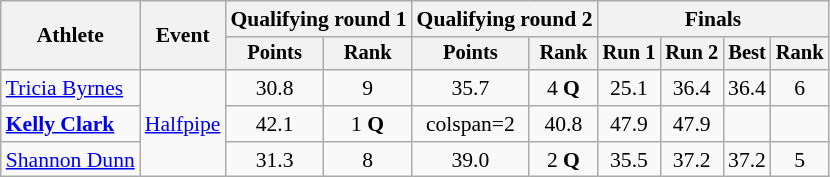<table class=wikitable style=font-size:90%;text-align:center>
<tr>
<th rowspan=2>Athlete</th>
<th rowspan=2>Event</th>
<th colspan=2>Qualifying round 1</th>
<th colspan=2>Qualifying round 2</th>
<th colspan=4>Finals</th>
</tr>
<tr style=font-size:95%>
<th>Points</th>
<th>Rank</th>
<th>Points</th>
<th>Rank</th>
<th>Run 1</th>
<th>Run 2</th>
<th>Best</th>
<th>Rank</th>
</tr>
<tr>
<td align=left><a href='#'>Tricia Byrnes</a></td>
<td align=left rowspan=3><a href='#'>Halfpipe</a></td>
<td>30.8</td>
<td>9</td>
<td>35.7</td>
<td>4 <strong>Q</strong></td>
<td>25.1</td>
<td>36.4</td>
<td>36.4</td>
<td>6</td>
</tr>
<tr>
<td align=left><strong><a href='#'>Kelly Clark</a></strong></td>
<td>42.1</td>
<td>1 <strong>Q</strong></td>
<td>colspan=2 </td>
<td>40.8</td>
<td>47.9</td>
<td>47.9</td>
<td></td>
</tr>
<tr>
<td align=left><a href='#'>Shannon Dunn</a></td>
<td>31.3</td>
<td>8</td>
<td>39.0</td>
<td>2 <strong>Q</strong></td>
<td>35.5</td>
<td>37.2</td>
<td>37.2</td>
<td>5</td>
</tr>
</table>
